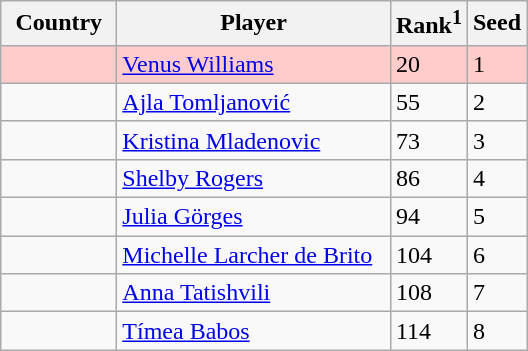<table class="sortable wikitable">
<tr>
<th style="width:70px;">Country</th>
<th style="width:175px;">Player</th>
<th>Rank<sup>1</sup></th>
<th>Seed</th>
</tr>
<tr style="background:#fcc;">
<td></td>
<td><a href='#'>Venus Williams</a></td>
<td>20</td>
<td>1</td>
</tr>
<tr>
<td></td>
<td><a href='#'>Ajla Tomljanović</a></td>
<td>55</td>
<td>2</td>
</tr>
<tr>
<td></td>
<td><a href='#'>Kristina Mladenovic</a></td>
<td>73</td>
<td>3</td>
</tr>
<tr>
<td></td>
<td><a href='#'>Shelby Rogers</a></td>
<td>86</td>
<td>4</td>
</tr>
<tr>
<td></td>
<td><a href='#'>Julia Görges</a></td>
<td>94</td>
<td>5</td>
</tr>
<tr>
<td></td>
<td><a href='#'>Michelle Larcher de Brito</a></td>
<td>104</td>
<td>6</td>
</tr>
<tr>
<td></td>
<td><a href='#'>Anna Tatishvili</a></td>
<td>108</td>
<td>7</td>
</tr>
<tr>
<td></td>
<td><a href='#'>Tímea Babos</a></td>
<td>114</td>
<td>8</td>
</tr>
</table>
